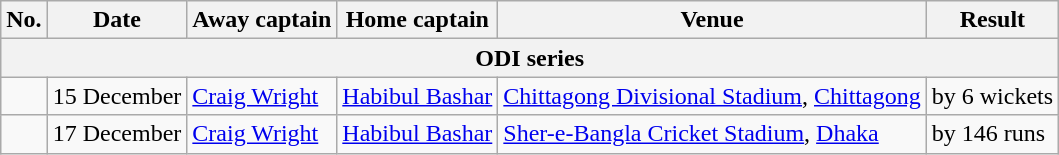<table class="wikitable">
<tr>
<th>No.</th>
<th>Date</th>
<th>Away captain</th>
<th>Home captain</th>
<th>Venue</th>
<th>Result</th>
</tr>
<tr>
<th colspan="6">ODI series</th>
</tr>
<tr>
<td></td>
<td>15 December</td>
<td><a href='#'>Craig Wright</a></td>
<td><a href='#'>Habibul Bashar</a></td>
<td><a href='#'>Chittagong Divisional Stadium</a>, <a href='#'>Chittagong</a></td>
<td> by 6 wickets</td>
</tr>
<tr>
<td></td>
<td>17 December</td>
<td><a href='#'>Craig Wright</a></td>
<td><a href='#'>Habibul Bashar</a></td>
<td><a href='#'>Sher-e-Bangla Cricket Stadium</a>, <a href='#'>Dhaka</a></td>
<td> by 146 runs</td>
</tr>
</table>
